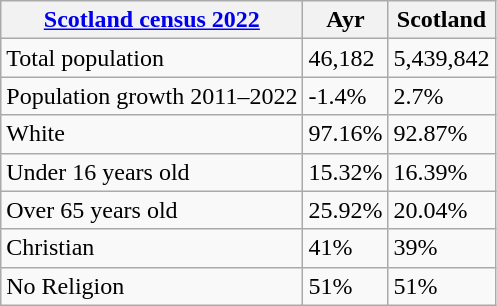<table class="wikitable mw-collapsible mw-collapsed">
<tr>
<th><a href='#'>Scotland census 2022</a></th>
<th>Ayr</th>
<th>Scotland</th>
</tr>
<tr>
<td>Total population</td>
<td>46,182</td>
<td>5,439,842</td>
</tr>
<tr>
<td>Population growth 2011–2022</td>
<td>-1.4%</td>
<td>2.7%</td>
</tr>
<tr>
<td>White</td>
<td>97.16%</td>
<td>92.87%</td>
</tr>
<tr>
<td>Under 16 years old</td>
<td>15.32%</td>
<td>16.39%</td>
</tr>
<tr>
<td>Over 65 years old</td>
<td>25.92%</td>
<td>20.04%</td>
</tr>
<tr>
<td>Christian</td>
<td>41%</td>
<td>39%</td>
</tr>
<tr>
<td>No Religion</td>
<td>51%</td>
<td>51%</td>
</tr>
</table>
